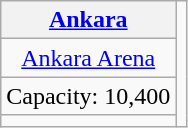<table class="wikitable" style="text-align:center">
<tr>
<th><a href='#'>Ankara</a></th>
<td rowspan=4></td>
</tr>
<tr>
<td><a href='#'>Ankara Arena</a></td>
</tr>
<tr>
<td>Capacity: 10,400</td>
</tr>
<tr>
<td></td>
</tr>
</table>
